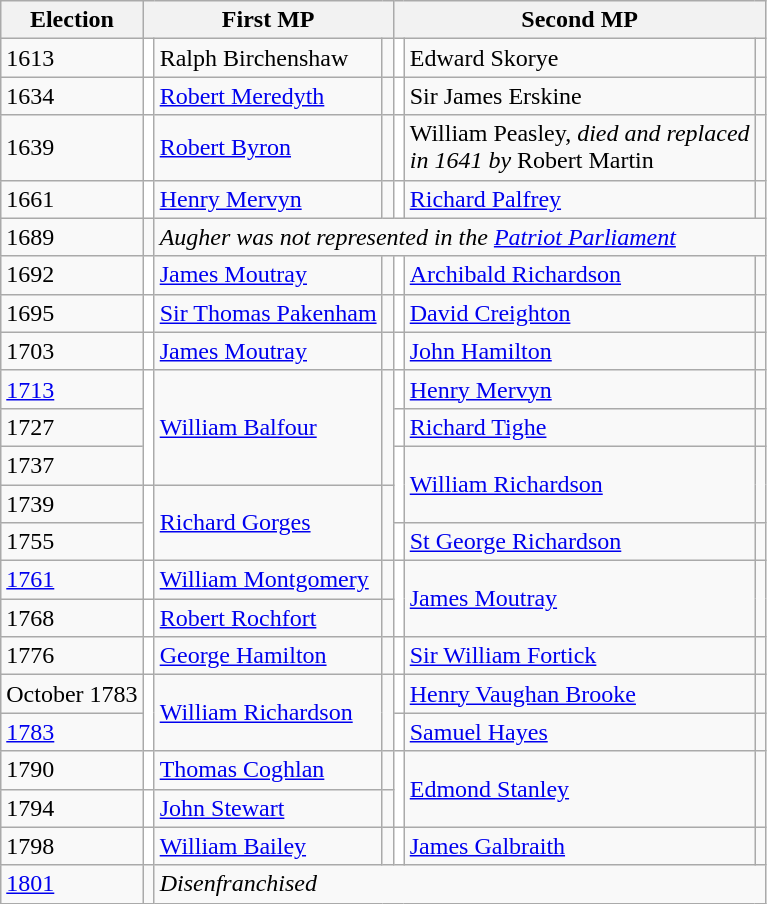<table class="wikitable">
<tr>
<th>Election</th>
<th colspan=3>First MP</th>
<th colspan=3>Second MP</th>
</tr>
<tr>
<td>1613</td>
<td style="background-color: white"></td>
<td>Ralph Birchenshaw</td>
<td></td>
<td style="background-color: white"></td>
<td>Edward Skorye</td>
<td></td>
</tr>
<tr>
<td>1634</td>
<td style="background-color: white"></td>
<td><a href='#'>Robert Meredyth</a></td>
<td></td>
<td style="background-color: white"></td>
<td>Sir James Erskine</td>
<td></td>
</tr>
<tr>
<td>1639</td>
<td style="background-color: white"></td>
<td><a href='#'>Robert Byron</a></td>
<td></td>
<td style="background-color: white"></td>
<td>William Peasley, <em>died and replaced <br>in 1641 by</em> Robert Martin</td>
<td></td>
</tr>
<tr>
<td>1661</td>
<td style="background-color: white"></td>
<td><a href='#'>Henry Mervyn</a></td>
<td></td>
<td style="background-color: white"></td>
<td><a href='#'>Richard Palfrey</a></td>
<td></td>
</tr>
<tr>
<td>1689</td>
<td></td>
<td colspan="5"><em>Augher was not represented in the <a href='#'>Patriot Parliament</a></em></td>
</tr>
<tr>
<td>1692</td>
<td style="background-color: white"></td>
<td><a href='#'>James Moutray</a></td>
<td></td>
<td style="background-color: white"></td>
<td><a href='#'>Archibald Richardson</a></td>
<td></td>
</tr>
<tr>
<td>1695</td>
<td style="background-color: white"></td>
<td><a href='#'>Sir Thomas Pakenham</a> </td>
<td></td>
<td style="background-color: white"></td>
<td><a href='#'>David Creighton</a></td>
<td></td>
</tr>
<tr>
<td>1703</td>
<td style="background-color: white"></td>
<td><a href='#'>James Moutray</a></td>
<td></td>
<td style="background-color: white"></td>
<td><a href='#'>John Hamilton</a></td>
<td></td>
</tr>
<tr>
<td><a href='#'>1713</a></td>
<td rowspan="3" style="background-color: white"></td>
<td rowspan="3"><a href='#'>William Balfour</a></td>
<td rowspan="3"></td>
<td style="background-color: white"></td>
<td><a href='#'>Henry Mervyn</a></td>
<td></td>
</tr>
<tr>
<td>1727</td>
<td style="background-color: white"></td>
<td><a href='#'>Richard Tighe</a></td>
<td></td>
</tr>
<tr>
<td>1737</td>
<td rowspan="2" style="background-color: white"></td>
<td rowspan="2"><a href='#'>William Richardson</a></td>
<td rowspan="2"></td>
</tr>
<tr>
<td>1739</td>
<td rowspan="2" style="background-color: white"></td>
<td rowspan="2"><a href='#'>Richard Gorges</a></td>
<td rowspan="2"></td>
</tr>
<tr>
<td>1755</td>
<td style="background-color: white"></td>
<td><a href='#'>St George Richardson</a></td>
<td></td>
</tr>
<tr>
<td><a href='#'>1761</a></td>
<td style="background-color: white"></td>
<td><a href='#'>William Montgomery</a></td>
<td></td>
<td rowspan="2" style="background-color: white"></td>
<td rowspan="2"><a href='#'>James Moutray</a></td>
<td rowspan="2"></td>
</tr>
<tr>
<td>1768</td>
<td style="background-color: white"></td>
<td><a href='#'>Robert Rochfort</a></td>
<td></td>
</tr>
<tr>
<td>1776</td>
<td style="background-color: white"></td>
<td><a href='#'>George Hamilton</a></td>
<td></td>
<td style="background-color: white"></td>
<td><a href='#'>Sir William Fortick</a> </td>
<td></td>
</tr>
<tr>
<td>October 1783</td>
<td rowspan="2" style="background-color: white"></td>
<td rowspan="2"><a href='#'>William Richardson</a></td>
<td rowspan="2"></td>
<td style="background-color: white"></td>
<td><a href='#'>Henry Vaughan Brooke</a></td>
<td></td>
</tr>
<tr>
<td><a href='#'>1783</a></td>
<td style="background-color: white"></td>
<td><a href='#'>Samuel Hayes</a></td>
<td></td>
</tr>
<tr>
<td>1790</td>
<td style="background-color: white"></td>
<td><a href='#'>Thomas Coghlan</a></td>
<td></td>
<td rowspan="2" style="background-color: white"></td>
<td rowspan="2"><a href='#'>Edmond Stanley</a></td>
<td rowspan="2"></td>
</tr>
<tr>
<td>1794</td>
<td style="background-color: white"></td>
<td><a href='#'>John Stewart</a></td>
<td></td>
</tr>
<tr>
<td>1798</td>
<td style="background-color: white"></td>
<td><a href='#'>William Bailey</a></td>
<td></td>
<td style="background-color: white"></td>
<td><a href='#'>James Galbraith</a></td>
<td></td>
</tr>
<tr>
<td><a href='#'>1801</a></td>
<td></td>
<td colspan="5"><em>Disenfranchised</em></td>
</tr>
</table>
